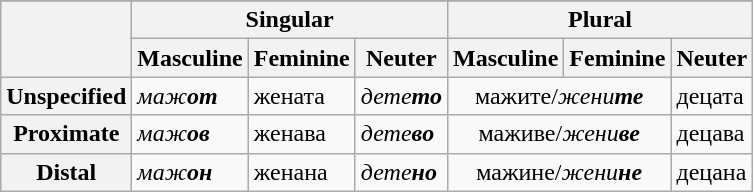<table class="wikitable floatright">
<tr>
</tr>
<tr>
<th rowspan="2"></th>
<th colspan="3">Singular</th>
<th colspan="3">Plural</th>
</tr>
<tr>
<th>Masculine</th>
<th>Feminine</th>
<th>Neuter</th>
<th>Masculine</th>
<th>Feminine</th>
<th>Neuter</th>
</tr>
<tr>
<th>Unspecified</th>
<td><em>маж<strong>от<strong><em></td>
<td></em>жена</strong>та</em></strong></td>
<td><em>дете<strong>то<strong><em></td>
<td colspan="2" style="text-align:center;"></em>мажи</strong>те</em></strong>/<em>жени<strong>те<strong><em></td>
<td></em>деца</strong>та</em></strong></td>
</tr>
<tr>
<th>Proximate</th>
<td><em>маж<strong>ов<strong><em></td>
<td></em>жена</strong>ва</em></strong></td>
<td><em>дете<strong>вo<strong><em></td>
<td colspan="2" style="text-align:center;"></em>мажи</strong>ве</em></strong>/<em>жени<strong>ве<strong><em></td>
<td></em>деца</strong>ва</em></strong></td>
</tr>
<tr>
<th>Distal</th>
<td><em>маж<strong>он<strong><em></td>
<td></em>жена</strong>на</em></strong></td>
<td><em>дете<strong>нo<strong><em></td>
<td colspan="2" style="text-align:center;"></em>мажи</strong>не</em></strong>/<em>жени<strong>не<strong><em></td>
<td></em>деца</strong>на</em></strong></td>
</tr>
</table>
